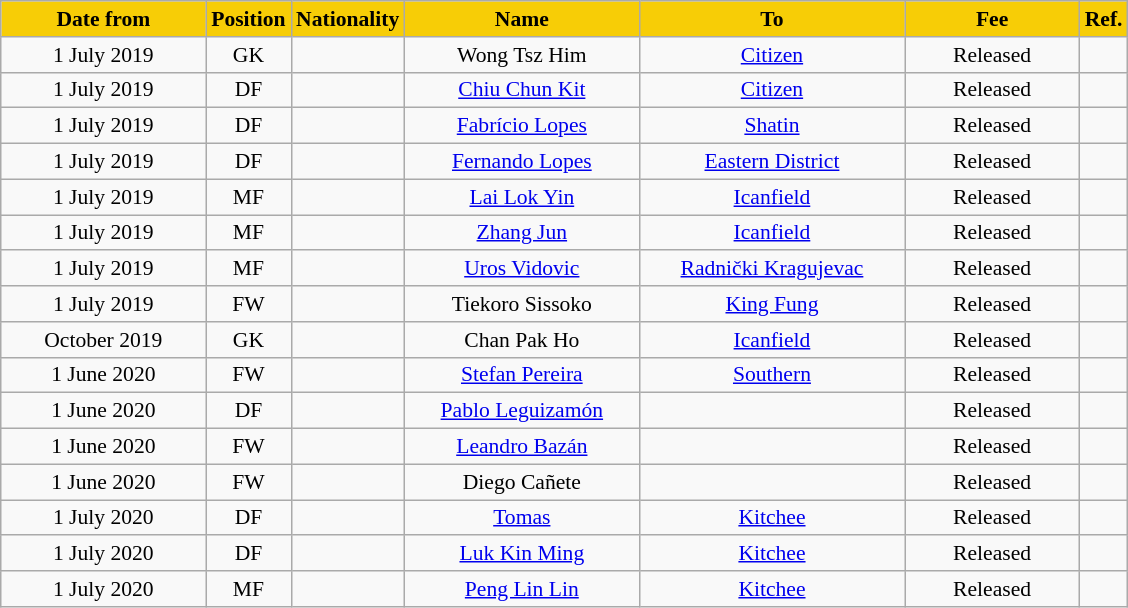<table class="wikitable"  style="text-align:center; font-size:90%;">
<tr>
<th style="background:#f7cd06; color:#000000; width:130px;">Date from</th>
<th style="background:#f7cd06; color:#000000; width:50px;">Position</th>
<th style="background:#f7cd06; color:#000000; width:50px;">Nationality</th>
<th style="background:#f7cd06; color:#000000; width:150px;">Name</th>
<th style="background:#f7cd06; color:#000000; width:170px;">To</th>
<th style="background:#f7cd06; color:#000000; width:110px;">Fee</th>
<th style="background:#f7cd06; color:#000000; width:25px;">Ref.</th>
</tr>
<tr>
<td>1 July 2019</td>
<td>GK</td>
<td></td>
<td>Wong Tsz Him</td>
<td><a href='#'>Citizen</a></td>
<td>Released</td>
<td></td>
</tr>
<tr>
<td>1 July 2019</td>
<td>DF</td>
<td></td>
<td><a href='#'>Chiu Chun Kit</a></td>
<td><a href='#'>Citizen</a></td>
<td>Released</td>
<td></td>
</tr>
<tr>
<td>1 July 2019</td>
<td>DF</td>
<td></td>
<td><a href='#'>Fabrício Lopes</a></td>
<td><a href='#'>Shatin</a></td>
<td>Released</td>
<td></td>
</tr>
<tr>
<td>1 July 2019</td>
<td>DF</td>
<td></td>
<td><a href='#'>Fernando Lopes</a></td>
<td><a href='#'>Eastern District</a></td>
<td>Released</td>
<td></td>
</tr>
<tr>
<td>1 July 2019</td>
<td>MF</td>
<td></td>
<td><a href='#'>Lai Lok Yin</a></td>
<td><a href='#'>Icanfield</a></td>
<td>Released</td>
<td></td>
</tr>
<tr>
<td>1 July 2019</td>
<td>MF</td>
<td></td>
<td><a href='#'>Zhang Jun</a></td>
<td><a href='#'>Icanfield</a></td>
<td>Released</td>
<td></td>
</tr>
<tr>
<td>1 July 2019</td>
<td>MF</td>
<td></td>
<td><a href='#'>Uros Vidovic</a></td>
<td> <a href='#'>Radnički Kragujevac</a></td>
<td>Released</td>
<td></td>
</tr>
<tr>
<td>1 July 2019</td>
<td>FW</td>
<td></td>
<td>Tiekoro Sissoko</td>
<td><a href='#'>King Fung</a></td>
<td>Released</td>
<td></td>
</tr>
<tr>
<td>October 2019</td>
<td>GK</td>
<td></td>
<td>Chan Pak Ho</td>
<td><a href='#'>Icanfield</a></td>
<td>Released</td>
<td></td>
</tr>
<tr>
<td>1 June 2020</td>
<td>FW</td>
<td></td>
<td><a href='#'>Stefan Pereira</a></td>
<td><a href='#'>Southern</a></td>
<td>Released</td>
<td></td>
</tr>
<tr>
<td>1 June 2020</td>
<td>DF</td>
<td></td>
<td><a href='#'>Pablo Leguizamón</a></td>
<td></td>
<td>Released</td>
<td></td>
</tr>
<tr>
<td>1 June 2020</td>
<td>FW</td>
<td></td>
<td><a href='#'>Leandro Bazán</a></td>
<td></td>
<td>Released</td>
<td></td>
</tr>
<tr>
<td>1 June 2020</td>
<td>FW</td>
<td></td>
<td>Diego Cañete</td>
<td></td>
<td>Released</td>
<td></td>
</tr>
<tr>
<td>1 July 2020</td>
<td>DF</td>
<td></td>
<td><a href='#'>Tomas</a></td>
<td><a href='#'>Kitchee</a></td>
<td>Released</td>
<td></td>
</tr>
<tr>
<td>1 July 2020</td>
<td>DF</td>
<td></td>
<td><a href='#'>Luk Kin Ming</a></td>
<td><a href='#'>Kitchee</a></td>
<td>Released</td>
<td></td>
</tr>
<tr>
<td>1 July 2020</td>
<td>MF</td>
<td></td>
<td><a href='#'>Peng Lin Lin</a></td>
<td><a href='#'>Kitchee</a></td>
<td>Released</td>
<td></td>
</tr>
</table>
